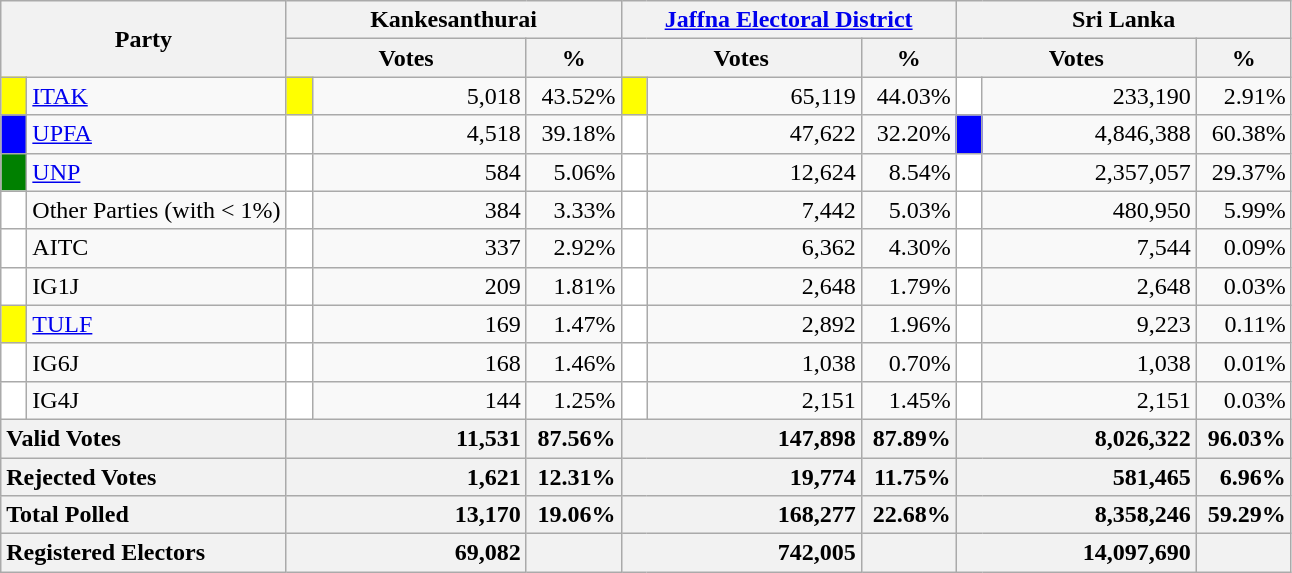<table class="wikitable">
<tr>
<th colspan="2" width="144px"rowspan="2">Party</th>
<th colspan="3" width="216px">Kankesanthurai</th>
<th colspan="3" width="216px"><a href='#'>Jaffna Electoral District</a></th>
<th colspan="3" width="216px">Sri Lanka</th>
</tr>
<tr>
<th colspan="2" width="144px">Votes</th>
<th>%</th>
<th colspan="2" width="144px">Votes</th>
<th>%</th>
<th colspan="2" width="144px">Votes</th>
<th>%</th>
</tr>
<tr>
<td style="background-color:yellow;" width="10px"></td>
<td style="text-align:left;"><a href='#'>ITAK</a></td>
<td style="background-color:yellow;" width="10px"></td>
<td style="text-align:right;">5,018</td>
<td style="text-align:right;">43.52%</td>
<td style="background-color:yellow;" width="10px"></td>
<td style="text-align:right;">65,119</td>
<td style="text-align:right;">44.03%</td>
<td style="background-color:white;" width="10px"></td>
<td style="text-align:right;">233,190</td>
<td style="text-align:right;">2.91%</td>
</tr>
<tr>
<td style="background-color:blue;" width="10px"></td>
<td style="text-align:left;"><a href='#'>UPFA</a></td>
<td style="background-color:white;" width="10px"></td>
<td style="text-align:right;">4,518</td>
<td style="text-align:right;">39.18%</td>
<td style="background-color:white;" width="10px"></td>
<td style="text-align:right;">47,622</td>
<td style="text-align:right;">32.20%</td>
<td style="background-color:blue;" width="10px"></td>
<td style="text-align:right;">4,846,388</td>
<td style="text-align:right;">60.38%</td>
</tr>
<tr>
<td style="background-color:green;" width="10px"></td>
<td style="text-align:left;"><a href='#'>UNP</a></td>
<td style="background-color:white;" width="10px"></td>
<td style="text-align:right;">584</td>
<td style="text-align:right;">5.06%</td>
<td style="background-color:white;" width="10px"></td>
<td style="text-align:right;">12,624</td>
<td style="text-align:right;">8.54%</td>
<td style="background-color:white;" width="10px"></td>
<td style="text-align:right;">2,357,057</td>
<td style="text-align:right;">29.37%</td>
</tr>
<tr>
<td style="background-color:white;" width="10px"></td>
<td style="text-align:left;">Other Parties (with < 1%)</td>
<td style="background-color:white;" width="10px"></td>
<td style="text-align:right;">384</td>
<td style="text-align:right;">3.33%</td>
<td style="background-color:white;" width="10px"></td>
<td style="text-align:right;">7,442</td>
<td style="text-align:right;">5.03%</td>
<td style="background-color:white;" width="10px"></td>
<td style="text-align:right;">480,950</td>
<td style="text-align:right;">5.99%</td>
</tr>
<tr>
<td style="background-color:white;" width="10px"></td>
<td style="text-align:left;">AITC</td>
<td style="background-color:white;" width="10px"></td>
<td style="text-align:right;">337</td>
<td style="text-align:right;">2.92%</td>
<td style="background-color:white;" width="10px"></td>
<td style="text-align:right;">6,362</td>
<td style="text-align:right;">4.30%</td>
<td style="background-color:white;" width="10px"></td>
<td style="text-align:right;">7,544</td>
<td style="text-align:right;">0.09%</td>
</tr>
<tr>
<td style="background-color:white;" width="10px"></td>
<td style="text-align:left;">IG1J</td>
<td style="background-color:white;" width="10px"></td>
<td style="text-align:right;">209</td>
<td style="text-align:right;">1.81%</td>
<td style="background-color:white;" width="10px"></td>
<td style="text-align:right;">2,648</td>
<td style="text-align:right;">1.79%</td>
<td style="background-color:white;" width="10px"></td>
<td style="text-align:right;">2,648</td>
<td style="text-align:right;">0.03%</td>
</tr>
<tr>
<td style="background-color:yellow;" width="10px"></td>
<td style="text-align:left;"><a href='#'>TULF</a></td>
<td style="background-color:white;" width="10px"></td>
<td style="text-align:right;">169</td>
<td style="text-align:right;">1.47%</td>
<td style="background-color:white;" width="10px"></td>
<td style="text-align:right;">2,892</td>
<td style="text-align:right;">1.96%</td>
<td style="background-color:white;" width="10px"></td>
<td style="text-align:right;">9,223</td>
<td style="text-align:right;">0.11%</td>
</tr>
<tr>
<td style="background-color:white;" width="10px"></td>
<td style="text-align:left;">IG6J</td>
<td style="background-color:white;" width="10px"></td>
<td style="text-align:right;">168</td>
<td style="text-align:right;">1.46%</td>
<td style="background-color:white;" width="10px"></td>
<td style="text-align:right;">1,038</td>
<td style="text-align:right;">0.70%</td>
<td style="background-color:white;" width="10px"></td>
<td style="text-align:right;">1,038</td>
<td style="text-align:right;">0.01%</td>
</tr>
<tr>
<td style="background-color:white;" width="10px"></td>
<td style="text-align:left;">IG4J</td>
<td style="background-color:white;" width="10px"></td>
<td style="text-align:right;">144</td>
<td style="text-align:right;">1.25%</td>
<td style="background-color:white;" width="10px"></td>
<td style="text-align:right;">2,151</td>
<td style="text-align:right;">1.45%</td>
<td style="background-color:white;" width="10px"></td>
<td style="text-align:right;">2,151</td>
<td style="text-align:right;">0.03%</td>
</tr>
<tr>
<th colspan="2" width="144px"style="text-align:left;">Valid Votes</th>
<th style="text-align:right;"colspan="2" width="144px">11,531</th>
<th style="text-align:right;">87.56%</th>
<th style="text-align:right;"colspan="2" width="144px">147,898</th>
<th style="text-align:right;">87.89%</th>
<th style="text-align:right;"colspan="2" width="144px">8,026,322</th>
<th style="text-align:right;">96.03%</th>
</tr>
<tr>
<th colspan="2" width="144px"style="text-align:left;">Rejected Votes</th>
<th style="text-align:right;"colspan="2" width="144px">1,621</th>
<th style="text-align:right;">12.31%</th>
<th style="text-align:right;"colspan="2" width="144px">19,774</th>
<th style="text-align:right;">11.75%</th>
<th style="text-align:right;"colspan="2" width="144px">581,465</th>
<th style="text-align:right;">6.96%</th>
</tr>
<tr>
<th colspan="2" width="144px"style="text-align:left;">Total Polled</th>
<th style="text-align:right;"colspan="2" width="144px">13,170</th>
<th style="text-align:right;">19.06%</th>
<th style="text-align:right;"colspan="2" width="144px">168,277</th>
<th style="text-align:right;">22.68%</th>
<th style="text-align:right;"colspan="2" width="144px">8,358,246</th>
<th style="text-align:right;">59.29%</th>
</tr>
<tr>
<th colspan="2" width="144px"style="text-align:left;">Registered Electors</th>
<th style="text-align:right;"colspan="2" width="144px">69,082</th>
<th></th>
<th style="text-align:right;"colspan="2" width="144px">742,005</th>
<th></th>
<th style="text-align:right;"colspan="2" width="144px">14,097,690</th>
<th></th>
</tr>
</table>
